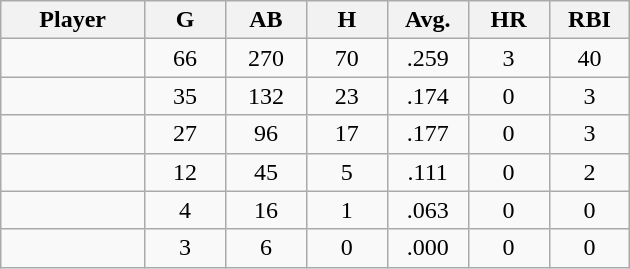<table class="wikitable sortable">
<tr>
<th bgcolor="#DDDDFF" width="16%">Player</th>
<th bgcolor="#DDDDFF" width="9%">G</th>
<th bgcolor="#DDDDFF" width="9%">AB</th>
<th bgcolor="#DDDDFF" width="9%">H</th>
<th bgcolor="#DDDDFF" width="9%">Avg.</th>
<th bgcolor="#DDDDFF" width="9%">HR</th>
<th bgcolor="#DDDDFF" width="9%">RBI</th>
</tr>
<tr align="center">
<td></td>
<td>66</td>
<td>270</td>
<td>70</td>
<td>.259</td>
<td>3</td>
<td>40</td>
</tr>
<tr align="center">
<td></td>
<td>35</td>
<td>132</td>
<td>23</td>
<td>.174</td>
<td>0</td>
<td>3</td>
</tr>
<tr align="center">
<td></td>
<td>27</td>
<td>96</td>
<td>17</td>
<td>.177</td>
<td>0</td>
<td>3</td>
</tr>
<tr align="center">
<td></td>
<td>12</td>
<td>45</td>
<td>5</td>
<td>.111</td>
<td>0</td>
<td>2</td>
</tr>
<tr align="center">
<td></td>
<td>4</td>
<td>16</td>
<td>1</td>
<td>.063</td>
<td>0</td>
<td>0</td>
</tr>
<tr align="center">
<td></td>
<td>3</td>
<td>6</td>
<td>0</td>
<td>.000</td>
<td>0</td>
<td>0</td>
</tr>
</table>
